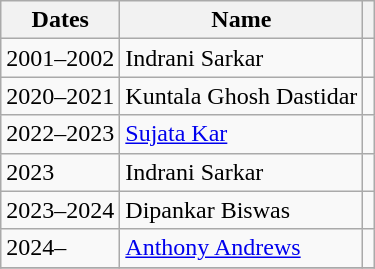<table class="wikitable">
<tr>
<th>Dates</th>
<th>Name</th>
<th></th>
</tr>
<tr>
<td>2001–2002</td>
<td>Indrani Sarkar</td>
<td></td>
</tr>
<tr>
<td>2020–2021</td>
<td>Kuntala Ghosh Dastidar</td>
<td></td>
</tr>
<tr>
<td>2022–2023</td>
<td><a href='#'>Sujata Kar</a></td>
<td></td>
</tr>
<tr>
<td>2023</td>
<td>Indrani Sarkar</td>
<td></td>
</tr>
<tr>
<td>2023–2024</td>
<td>Dipankar Biswas</td>
<td></td>
</tr>
<tr>
<td>2024–</td>
<td><a href='#'>Anthony Andrews</a></td>
<td></td>
</tr>
<tr>
</tr>
</table>
